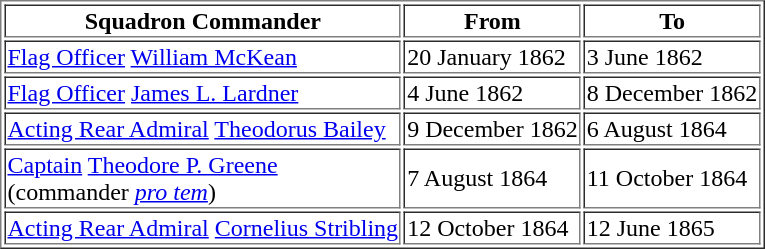<table border=1>
<tr>
<th>Squadron Commander</th>
<th>From</th>
<th>To</th>
</tr>
<tr>
<td><a href='#'>Flag Officer</a> <a href='#'>William McKean</a></td>
<td>20 January 1862</td>
<td>3 June 1862</td>
</tr>
<tr>
<td><a href='#'>Flag Officer</a> <a href='#'>James L. Lardner</a></td>
<td>4 June 1862</td>
<td>8 December 1862</td>
</tr>
<tr>
<td><a href='#'>Acting Rear Admiral</a> <a href='#'>Theodorus Bailey</a></td>
<td>9 December 1862</td>
<td>6 August 1864</td>
</tr>
<tr>
<td><a href='#'>Captain</a> <a href='#'>Theodore P. Greene</a><br>(commander <em><a href='#'>pro tem</a></em>)</td>
<td>7 August 1864</td>
<td>11 October 1864</td>
</tr>
<tr>
<td><a href='#'>Acting Rear Admiral</a> <a href='#'>Cornelius Stribling</a></td>
<td>12 October 1864</td>
<td>12 June 1865</td>
</tr>
</table>
